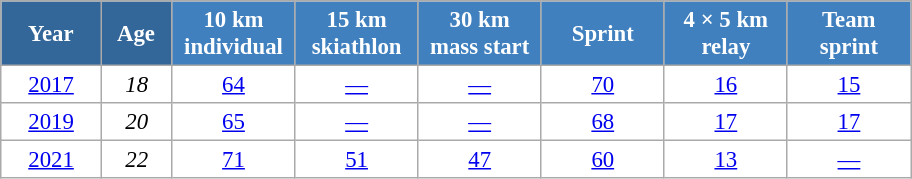<table class="wikitable" style="font-size:95%; text-align:center; border:grey solid 1px; border-collapse:collapse; background:#ffffff;">
<tr>
<th style="background-color:#369; color:white; width:60px;"> Year </th>
<th style="background-color:#369; color:white; width:40px;"> Age </th>
<th style="background-color:#4180be; color:white; width:75px;"> 10 km <br> individual </th>
<th style="background-color:#4180be; color:white; width:75px;"> 15 km <br> skiathlon </th>
<th style="background-color:#4180be; color:white; width:75px;"> 30 km <br> mass start </th>
<th style="background-color:#4180be; color:white; width:75px;"> Sprint </th>
<th style="background-color:#4180be; color:white; width:75px;"> 4 × 5 km <br> relay </th>
<th style="background-color:#4180be; color:white; width:75px;"> Team <br> sprint </th>
</tr>
<tr>
<td><a href='#'>2017</a></td>
<td><em>18</em></td>
<td><a href='#'>64</a></td>
<td><a href='#'>—</a></td>
<td><a href='#'>—</a></td>
<td><a href='#'>70</a></td>
<td><a href='#'>16</a></td>
<td><a href='#'>15</a></td>
</tr>
<tr>
<td><a href='#'>2019</a></td>
<td><em>20</em></td>
<td><a href='#'>65</a></td>
<td><a href='#'>—</a></td>
<td><a href='#'>—</a></td>
<td><a href='#'>68</a></td>
<td><a href='#'>17</a></td>
<td><a href='#'>17</a></td>
</tr>
<tr>
<td><a href='#'>2021</a></td>
<td><em>22</em></td>
<td><a href='#'>71</a></td>
<td><a href='#'>51</a></td>
<td><a href='#'>47</a></td>
<td><a href='#'>60</a></td>
<td><a href='#'>13</a></td>
<td><a href='#'>—</a></td>
</tr>
</table>
